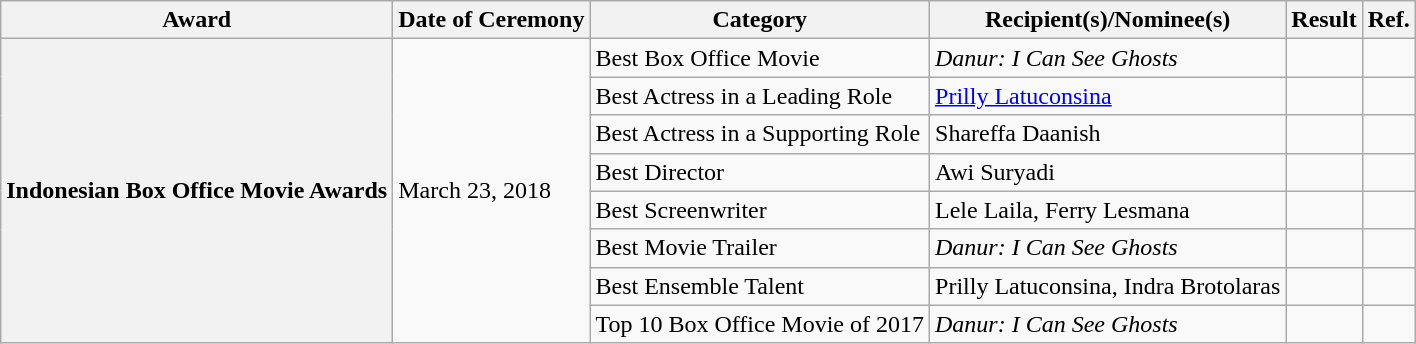<table class="wikitable plainrowheaders sortable">
<tr>
<th>Award</th>
<th>Date of Ceremony</th>
<th>Category</th>
<th>Recipient(s)/Nominee(s)</th>
<th>Result</th>
<th class="unsortable">Ref.</th>
</tr>
<tr>
<th scope="row" rowspan="13">Indonesian Box Office Movie Awards</th>
<td rowspan="13">March 23, 2018</td>
<td>Best Box Office Movie</td>
<td><em>Danur: I Can See Ghosts</em></td>
<td></td>
<td align="center"></td>
</tr>
<tr>
<td>Best Actress in a Leading Role</td>
<td><a href='#'>Prilly Latuconsina</a></td>
<td></td>
<td align="center"></td>
</tr>
<tr>
<td>Best Actress in a Supporting Role</td>
<td>Shareffa Daanish</td>
<td></td>
<td align="center"></td>
</tr>
<tr>
<td>Best Director</td>
<td>Awi Suryadi</td>
<td></td>
<td align="center"></td>
</tr>
<tr>
<td>Best Screenwriter</td>
<td>Lele Laila, Ferry Lesmana</td>
<td></td>
<td align="center"></td>
</tr>
<tr>
<td>Best Movie Trailer</td>
<td><em>Danur: I Can See Ghosts</em></td>
<td></td>
<td align="center"></td>
</tr>
<tr>
<td>Best Ensemble Talent</td>
<td>Prilly Latuconsina, Indra Brotolaras</td>
<td></td>
<td align="center"></td>
</tr>
<tr>
<td>Top 10 Box Office Movie of 2017</td>
<td><em>Danur: I Can See Ghosts</em></td>
<td></td>
<td align="center"></td>
</tr>
</table>
